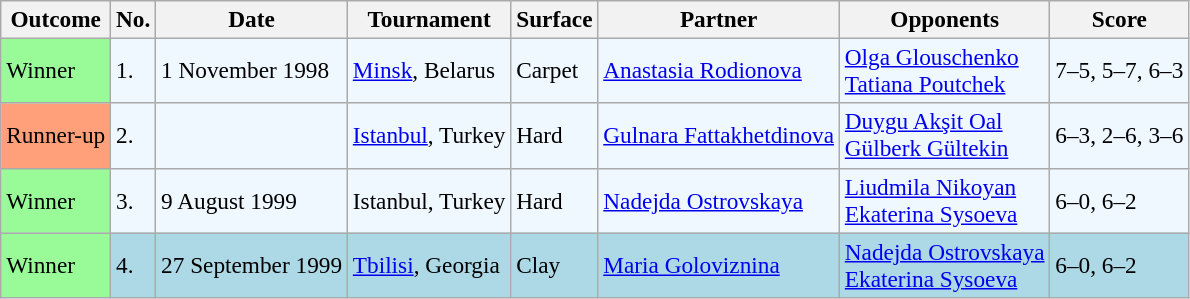<table class="sortable wikitable" style="font-size:97%">
<tr>
<th>Outcome</th>
<th>No.</th>
<th>Date</th>
<th>Tournament</th>
<th>Surface</th>
<th>Partner</th>
<th>Opponents</th>
<th>Score</th>
</tr>
<tr style="background:#f0f8ff;">
<td style="background:#98fb98;">Winner</td>
<td>1.</td>
<td>1 November 1998</td>
<td><a href='#'>Minsk</a>, Belarus</td>
<td>Carpet</td>
<td> <a href='#'>Anastasia Rodionova</a></td>
<td> <a href='#'>Olga Glouschenko</a> <br>  <a href='#'>Tatiana Poutchek</a></td>
<td>7–5, 5–7, 6–3</td>
</tr>
<tr style="background:#f0f8ff;">
<td bgcolor="FFA07A">Runner-up</td>
<td>2.</td>
<td></td>
<td><a href='#'>Istanbul</a>, Turkey</td>
<td>Hard</td>
<td> <a href='#'>Gulnara Fattakhetdinova</a></td>
<td> <a href='#'>Duygu Akşit Oal</a> <br>  <a href='#'>Gülberk Gültekin</a></td>
<td>6–3, 2–6, 3–6</td>
</tr>
<tr style="background:#f0f8ff;">
<td style="background:#98fb98;">Winner</td>
<td>3.</td>
<td>9 August 1999</td>
<td>Istanbul, Turkey</td>
<td>Hard</td>
<td> <a href='#'>Nadejda Ostrovskaya</a></td>
<td> <a href='#'>Liudmila Nikoyan</a> <br>  <a href='#'>Ekaterina Sysoeva</a></td>
<td>6–0, 6–2</td>
</tr>
<tr style="background:lightblue;">
<td style="background:#98fb98;">Winner</td>
<td>4.</td>
<td>27 September 1999</td>
<td><a href='#'>Tbilisi</a>, Georgia</td>
<td>Clay</td>
<td> <a href='#'>Maria Goloviznina</a></td>
<td> <a href='#'>Nadejda Ostrovskaya</a> <br>  <a href='#'>Ekaterina Sysoeva</a></td>
<td>6–0, 6–2</td>
</tr>
</table>
